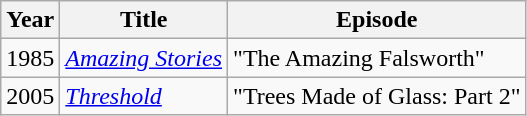<table class="wikitable">
<tr>
<th>Year</th>
<th>Title</th>
<th>Episode</th>
</tr>
<tr>
<td>1985</td>
<td><em><a href='#'>Amazing Stories</a></em></td>
<td>"The Amazing Falsworth"</td>
</tr>
<tr>
<td>2005</td>
<td><em><a href='#'>Threshold</a></em></td>
<td>"Trees Made of Glass: Part 2"</td>
</tr>
</table>
